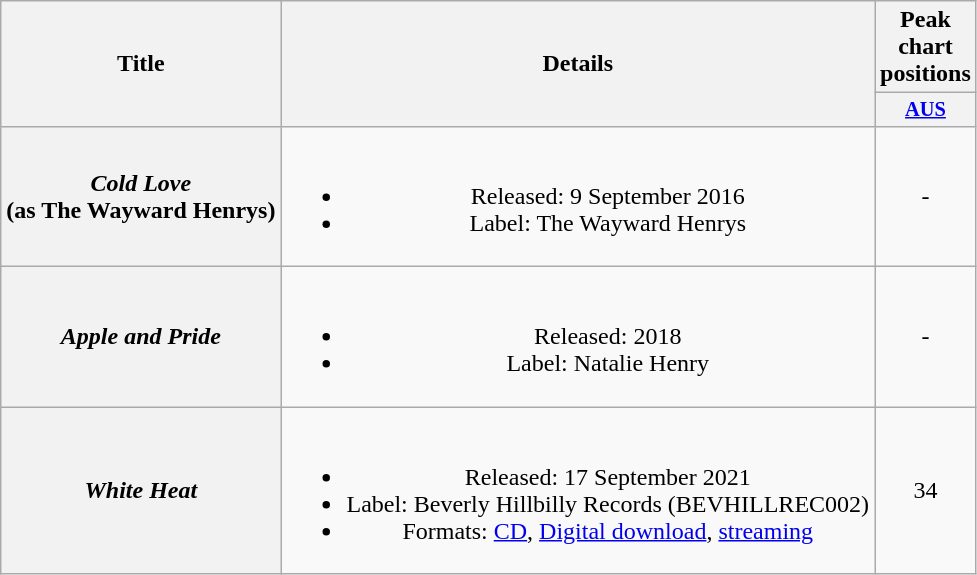<table class="wikitable plainrowheaders" style="text-align:center;">
<tr>
<th scope="col" rowspan="2">Title</th>
<th scope="col" rowspan="2">Details</th>
<th scope="col" colspan="1">Peak chart positions</th>
</tr>
<tr>
<th scope="col" style="width:2.75em;font-size:85%;"><a href='#'>AUS</a><br></th>
</tr>
<tr>
<th scope="row"><em>Cold Love</em> <br> (as The Wayward Henrys)</th>
<td><br><ul><li>Released: 9 September 2016</li><li>Label: The Wayward Henrys</li></ul></td>
<td>-</td>
</tr>
<tr>
<th scope="row"><em>Apple and Pride</em></th>
<td><br><ul><li>Released: 2018</li><li>Label: Natalie Henry</li></ul></td>
<td>-</td>
</tr>
<tr>
<th scope="row"><em>White Heat</em></th>
<td><br><ul><li>Released: 17 September 2021</li><li>Label: Beverly Hillbilly Records (BEVHILLREC002)</li><li>Formats: <a href='#'>CD</a>, <a href='#'>Digital download</a>, <a href='#'>streaming</a></li></ul></td>
<td>34</td>
</tr>
</table>
